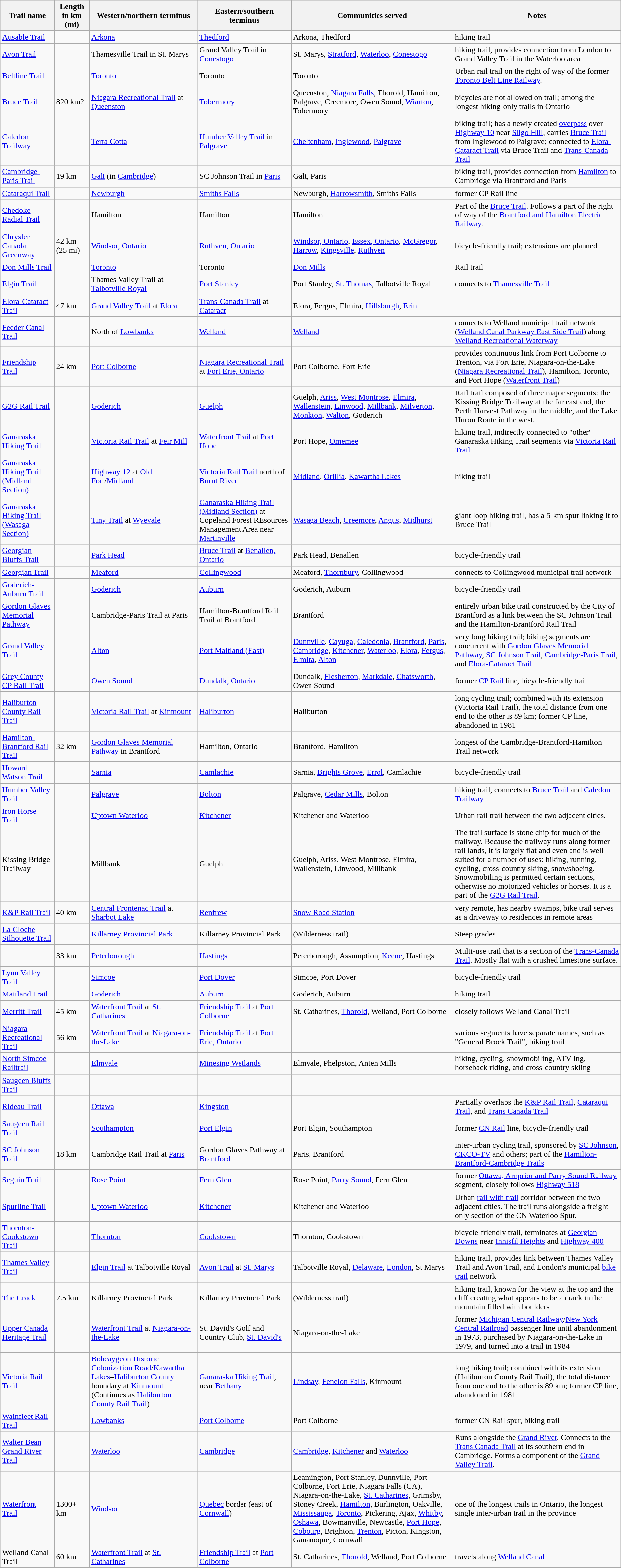<table class="wikitable sortable collapsable" border="1">
<tr>
<th>Trail name</th>
<th>Length in km (mi)</th>
<th>Western/northern terminus</th>
<th>Eastern/southern terminus</th>
<th>Communities served</th>
<th>Notes</th>
</tr>
<tr>
<td><a href='#'>Ausable Trail</a></td>
<td></td>
<td><a href='#'>Arkona</a></td>
<td><a href='#'>Thedford</a></td>
<td>Arkona, Thedford</td>
<td>hiking trail</td>
</tr>
<tr>
<td><a href='#'>Avon Trail</a></td>
<td></td>
<td>Thamesville Trail in St. Marys</td>
<td>Grand Valley Trail in <a href='#'>Conestogo</a></td>
<td>St. Marys, <a href='#'>Stratford</a>, <a href='#'>Waterloo</a>, <a href='#'>Conestogo</a></td>
<td>hiking trail, provides connection from London to Grand Valley Trail in the Waterloo area</td>
</tr>
<tr>
<td><a href='#'>Beltline Trail</a></td>
<td></td>
<td><a href='#'>Toronto</a></td>
<td>Toronto</td>
<td>Toronto</td>
<td>Urban rail trail on the right of way of the former <a href='#'>Toronto Belt Line Railway</a>.</td>
</tr>
<tr>
<td><a href='#'>Bruce Trail</a></td>
<td>820 km?</td>
<td><a href='#'>Niagara Recreational Trail</a> at <a href='#'>Queenston</a></td>
<td><a href='#'>Tobermory</a></td>
<td>Queenston, <a href='#'>Niagara Falls</a>, Thorold, Hamilton, Palgrave, Creemore, Owen Sound, <a href='#'>Wiarton</a>, Tobermory</td>
<td>bicycles are not allowed on trail; among the longest hiking-only trails in Ontario</td>
</tr>
<tr>
<td><a href='#'>Caledon Trailway</a></td>
<td></td>
<td><a href='#'>Terra Cotta</a></td>
<td><a href='#'>Humber Valley Trail</a> in <a href='#'>Palgrave</a></td>
<td><a href='#'>Cheltenham</a>, <a href='#'>Inglewood</a>, <a href='#'>Palgrave</a></td>
<td>biking trail; has a newly created <a href='#'>overpass</a> over <a href='#'>Highway 10</a> near <a href='#'>Sligo Hill</a>, carries <a href='#'>Bruce Trail</a> from Inglewood to Palgrave; connected to <a href='#'>Elora-Cataract Trail</a> via Bruce Trail and <a href='#'>Trans-Canada Trail</a></td>
</tr>
<tr>
<td><a href='#'>Cambridge-Paris Trail</a></td>
<td>19 km</td>
<td><a href='#'>Galt</a> (in <a href='#'>Cambridge</a>)</td>
<td>SC Johnson Trail in <a href='#'>Paris</a></td>
<td>Galt, Paris</td>
<td>biking trail, provides connection from <a href='#'>Hamilton</a> to Cambridge via Brantford and Paris</td>
</tr>
<tr>
<td><a href='#'>Cataraqui Trail</a></td>
<td></td>
<td><a href='#'>Newburgh</a></td>
<td><a href='#'>Smiths Falls</a></td>
<td>Newburgh, <a href='#'>Harrowsmith</a>, Smiths Falls</td>
<td>former CP Rail line</td>
</tr>
<tr>
<td><a href='#'>Chedoke Radial Trail</a></td>
<td></td>
<td>Hamilton</td>
<td>Hamilton</td>
<td>Hamilton</td>
<td>Part of the <a href='#'>Bruce Trail</a>. Follows a part of the right of way of the <a href='#'>Brantford and Hamilton Electric Railway</a>.</td>
</tr>
<tr>
<td><a href='#'>Chrysler Canada Greenway</a></td>
<td>42 km (25 mi)</td>
<td><a href='#'>Windsor, Ontario</a></td>
<td><a href='#'>Ruthven, Ontario</a></td>
<td><a href='#'>Windsor, Ontario</a>, <a href='#'>Essex, Ontario</a>, <a href='#'>McGregor</a>, <a href='#'>Harrow</a>, <a href='#'>Kingsville</a>, <a href='#'>Ruthven</a></td>
<td>bicycle-friendly trail; extensions are planned</td>
</tr>
<tr>
<td><a href='#'>Don Mills Trail</a></td>
<td></td>
<td><a href='#'>Toronto</a></td>
<td>Toronto</td>
<td><a href='#'>Don Mills</a></td>
<td>Rail trail</td>
</tr>
<tr>
<td><a href='#'>Elgin Trail</a></td>
<td></td>
<td>Thames Valley Trail at <a href='#'>Talbotville Royal</a></td>
<td><a href='#'>Port Stanley</a></td>
<td>Port Stanley, <a href='#'>St. Thomas</a>, Talbotville Royal</td>
<td>connects to <a href='#'>Thamesville Trail</a></td>
</tr>
<tr>
<td><a href='#'>Elora-Cataract Trail</a></td>
<td>47 km</td>
<td><a href='#'>Grand Valley Trail</a> at <a href='#'>Elora</a></td>
<td><a href='#'>Trans-Canada Trail</a> at <a href='#'>Cataract</a></td>
<td>Elora, Fergus, Elmira, <a href='#'>Hillsburgh</a>, <a href='#'>Erin</a></td>
<td></td>
</tr>
<tr>
<td><a href='#'>Feeder Canal Trail</a></td>
<td></td>
<td>North of <a href='#'>Lowbanks</a></td>
<td><a href='#'>Welland</a></td>
<td><a href='#'>Welland</a></td>
<td>connects to Welland municipal trail network (<a href='#'>Welland Canal Parkway East Side Trail</a>) along <a href='#'>Welland Recreational Waterway</a></td>
</tr>
<tr>
<td><a href='#'>Friendship Trail</a></td>
<td>24 km</td>
<td><a href='#'>Port Colborne</a></td>
<td><a href='#'>Niagara Recreational Trail</a> at <a href='#'>Fort Erie, Ontario</a></td>
<td>Port Colborne, Fort Erie</td>
<td>provides continuous link from Port Colborne to Trenton, via Fort Erie, Niagara-on-the-Lake (<a href='#'>Niagara Recreational Trail</a>), Hamilton, Toronto, and Port Hope (<a href='#'>Waterfront Trail</a>)</td>
</tr>
<tr>
<td><a href='#'>G2G Rail Trail</a></td>
<td></td>
<td><a href='#'>Goderich</a></td>
<td><a href='#'>Guelph</a></td>
<td>Guelph, <a href='#'>Ariss</a>, <a href='#'>West Montrose</a>, <a href='#'>Elmira</a>, <a href='#'>Wallenstein</a>, <a href='#'>Linwood</a>, <a href='#'>Millbank</a>, <a href='#'>Milverton</a>, <a href='#'>Monkton</a>, <a href='#'>Walton</a>, Goderich</td>
<td>Rail trail composed of three major segments: the Kissing Bridge Trailway at the far east end, the Perth Harvest Pathway in the middle, and the Lake Huron Route in the west.</td>
</tr>
<tr>
<td><a href='#'>Ganaraska Hiking Trail</a></td>
<td></td>
<td><a href='#'>Victoria Rail Trail</a> at <a href='#'>Feir Mill</a></td>
<td><a href='#'>Waterfront Trail</a> at <a href='#'>Port Hope</a></td>
<td>Port Hope, <a href='#'>Omemee</a></td>
<td>hiking trail, indirectly connected to "other" Ganaraska Hiking Trail segments via <a href='#'>Victoria Rail Trail</a></td>
</tr>
<tr>
<td><a href='#'>Ganaraska Hiking Trail (Midland Section)</a></td>
<td></td>
<td><a href='#'>Highway 12</a> at <a href='#'>Old Fort</a>/<a href='#'>Midland</a></td>
<td><a href='#'>Victoria Rail Trail</a> north of <a href='#'>Burnt River</a></td>
<td><a href='#'>Midland</a>, <a href='#'>Orillia</a>, <a href='#'>Kawartha Lakes</a></td>
<td>hiking trail</td>
</tr>
<tr>
<td><a href='#'>Ganaraska Hiking Trail (Wasaga Section)</a></td>
<td></td>
<td><a href='#'>Tiny Trail</a> at <a href='#'>Wyevale</a></td>
<td><a href='#'>Ganaraska Hiking Trail (Midland Section)</a> at Copeland Forest REsources Management Area near <a href='#'>Martinville</a></td>
<td><a href='#'>Wasaga Beach</a>, <a href='#'>Creemore</a>, <a href='#'>Angus</a>, <a href='#'>Midhurst</a></td>
<td>giant loop hiking trail, has a 5-km spur linking it to Bruce Trail</td>
</tr>
<tr>
<td><a href='#'>Georgian Bluffs Trail</a></td>
<td></td>
<td><a href='#'>Park Head</a></td>
<td><a href='#'>Bruce Trail</a> at <a href='#'>Benallen, Ontario</a></td>
<td>Park Head, Benallen</td>
<td>bicycle-friendly trail</td>
</tr>
<tr>
<td><a href='#'>Georgian Trail</a></td>
<td></td>
<td><a href='#'>Meaford</a></td>
<td><a href='#'>Collingwood</a></td>
<td>Meaford, <a href='#'>Thornbury</a>, Collingwood</td>
<td>connects to Collingwood municipal trail network</td>
</tr>
<tr>
<td><a href='#'>Goderich-Auburn Trail</a></td>
<td></td>
<td><a href='#'>Goderich</a></td>
<td><a href='#'>Auburn</a></td>
<td>Goderich, Auburn</td>
<td>bicycle-friendly trail</td>
</tr>
<tr>
<td><a href='#'>Gordon Glaves Memorial Pathway</a></td>
<td></td>
<td>Cambridge-Paris Trail at Paris</td>
<td>Hamilton-Brantford Rail Trail at Brantford</td>
<td>Brantford</td>
<td>entirely urban bike trail constructed by the City of Brantford as a link between the SC Johnson Trail and the Hamilton-Brantford Rail Trail</td>
</tr>
<tr>
<td><a href='#'>Grand Valley Trail</a></td>
<td></td>
<td><a href='#'>Alton</a></td>
<td><a href='#'>Port Maitland (East)</a></td>
<td><a href='#'>Dunnville</a>, <a href='#'>Cayuga</a>, <a href='#'>Caledonia</a>, <a href='#'>Brantford</a>, <a href='#'>Paris</a>, <a href='#'>Cambridge</a>, <a href='#'>Kitchener</a>, <a href='#'>Waterloo</a>, <a href='#'>Elora</a>, <a href='#'>Fergus</a>, <a href='#'>Elmira</a>, <a href='#'>Alton</a></td>
<td>very long hiking trail; biking segments are concurrent with <a href='#'>Gordon Glaves Memorial Pathway</a>, <a href='#'>SC Johnson Trail</a>, <a href='#'>Cambridge-Paris Trail</a>, and <a href='#'>Elora-Cataract Trail</a></td>
</tr>
<tr>
<td><a href='#'>Grey County CP Rail Trail</a></td>
<td></td>
<td><a href='#'>Owen Sound</a></td>
<td><a href='#'>Dundalk, Ontario</a></td>
<td>Dundalk, <a href='#'>Flesherton</a>, <a href='#'>Markdale</a>, <a href='#'>Chatsworth</a>, Owen Sound</td>
<td>former <a href='#'>CP Rail</a> line, bicycle-friendly trail</td>
</tr>
<tr>
<td><a href='#'>Haliburton County Rail Trail</a></td>
<td></td>
<td><a href='#'>Victoria Rail Trail</a> at <a href='#'>Kinmount</a></td>
<td><a href='#'>Haliburton</a></td>
<td>Haliburton</td>
<td>long cycling trail; combined with its extension (Victoria Rail Trail), the total distance from one end to the other is 89 km; former CP line, abandoned in 1981</td>
</tr>
<tr>
<td><a href='#'>Hamilton-Brantford Rail Trail</a></td>
<td>32 km</td>
<td><a href='#'>Gordon Glaves Memorial Pathway</a> in Brantford</td>
<td>Hamilton, Ontario</td>
<td>Brantford, Hamilton</td>
<td>longest of the Cambridge-Brantford-Hamilton Trail network</td>
</tr>
<tr>
<td><a href='#'>Howard Watson Trail</a></td>
<td></td>
<td><a href='#'>Sarnia</a></td>
<td><a href='#'>Camlachie</a></td>
<td>Sarnia, <a href='#'>Brights Grove</a>, <a href='#'>Errol</a>, Camlachie</td>
<td>bicycle-friendly trail</td>
</tr>
<tr>
<td><a href='#'>Humber Valley Trail</a></td>
<td></td>
<td><a href='#'>Palgrave</a></td>
<td><a href='#'>Bolton</a></td>
<td>Palgrave, <a href='#'>Cedar Mills</a>, Bolton</td>
<td>hiking trail, connects to <a href='#'>Bruce Trail</a> and <a href='#'>Caledon Trailway</a></td>
</tr>
<tr>
<td><a href='#'>Iron Horse Trail</a></td>
<td></td>
<td><a href='#'>Uptown Waterloo</a></td>
<td><a href='#'>Kitchener</a></td>
<td>Kitchener and Waterloo</td>
<td>Urban rail trail between the two adjacent cities.</td>
</tr>
<tr>
<td>Kissing Bridge Trailway</td>
<td></td>
<td>Millbank</td>
<td>Guelph</td>
<td>Guelph, Ariss, West Montrose, Elmira, Wallenstein, Linwood, Millbank</td>
<td>The trail surface is stone chip for much of the trailway. Because the trailway runs along former rail lands, it is largely flat and even and is well-suited for a number of uses: hiking, running, cycling, cross-country skiing, snowshoeing. Snowmobiling is permitted certain sections, otherwise no motorized vehicles or horses. It is a part of the <a href='#'>G2G Rail Trail</a>.</td>
</tr>
<tr>
<td><a href='#'>K&P Rail Trail</a></td>
<td>40 km</td>
<td><a href='#'>Central Frontenac Trail</a> at <a href='#'>Sharbot Lake</a></td>
<td><a href='#'>Renfrew</a></td>
<td><a href='#'>Snow Road Station</a></td>
<td>very remote, has nearby swamps, bike trail serves as a driveway to residences in remote areas</td>
</tr>
<tr>
<td><a href='#'>La Cloche Silhouette Trail</a></td>
<td></td>
<td><a href='#'>Killarney Provincial Park</a></td>
<td>Killarney Provincial Park</td>
<td>(Wilderness trail)</td>
<td>Steep grades</td>
</tr>
<tr>
<td></td>
<td>33 km</td>
<td><a href='#'>Peterborough</a></td>
<td><a href='#'>Hastings</a></td>
<td>Peterborough, Assumption, <a href='#'>Keene</a>, Hastings</td>
<td>Multi-use trail that is a section of the <a href='#'>Trans-Canada Trail</a>. Mostly flat with a crushed limestone surface.</td>
</tr>
<tr>
<td><a href='#'>Lynn Valley Trail</a></td>
<td></td>
<td><a href='#'>Simcoe</a></td>
<td><a href='#'>Port Dover</a></td>
<td>Simcoe, Port Dover</td>
<td>bicycle-friendly trail</td>
</tr>
<tr>
<td><a href='#'>Maitland Trail</a></td>
<td></td>
<td><a href='#'>Goderich</a></td>
<td><a href='#'>Auburn</a></td>
<td>Goderich, Auburn</td>
<td>hiking trail</td>
</tr>
<tr>
<td><a href='#'>Merritt Trail</a></td>
<td>45 km</td>
<td><a href='#'>Waterfront Trail</a> at <a href='#'>St. Catharines</a></td>
<td><a href='#'>Friendship Trail</a> at <a href='#'>Port Colborne</a></td>
<td>St. Catharines, <a href='#'>Thorold</a>, Welland, Port Colborne</td>
<td>closely follows Welland Canal Trail</td>
</tr>
<tr>
<td><a href='#'>Niagara Recreational Trail</a></td>
<td>56 km</td>
<td><a href='#'>Waterfront Trail</a> at <a href='#'>Niagara-on-the-Lake</a></td>
<td><a href='#'>Friendship Trail</a> at <a href='#'>Fort Erie, Ontario</a></td>
<td></td>
<td>various segments have separate names, such as "General Brock Trail", biking trail</td>
</tr>
<tr>
<td><a href='#'>North Simcoe Railtrail</a></td>
<td></td>
<td><a href='#'>Elmvale</a></td>
<td><a href='#'>Minesing Wetlands</a></td>
<td>Elmvale, Phelpston, Anten Mills</td>
<td>hiking, cycling, snowmobiling, ATV-ing, horseback riding, and cross-country skiing</td>
</tr>
<tr>
<td><a href='#'>Saugeen Bluffs Trail</a></td>
<td></td>
<td></td>
<td></td>
<td></td>
<td></td>
</tr>
<tr>
<td><a href='#'>Rideau Trail</a></td>
<td></td>
<td><a href='#'>Ottawa</a></td>
<td><a href='#'>Kingston</a></td>
<td></td>
<td>Partially overlaps the <a href='#'>K&P Rail Trail</a>, <a href='#'>Cataraqui Trail</a>, and <a href='#'>Trans Canada Trail</a></td>
</tr>
<tr>
<td><a href='#'>Saugeen Rail Trail</a></td>
<td></td>
<td><a href='#'>Southampton</a></td>
<td><a href='#'>Port Elgin</a></td>
<td>Port Elgin, Southampton</td>
<td>former <a href='#'>CN Rail</a> line, bicycle-friendly trail</td>
</tr>
<tr>
<td><a href='#'>SC Johnson Trail</a></td>
<td>18 km</td>
<td>Cambridge Rail Trail at <a href='#'>Paris</a></td>
<td>Gordon Glaves Pathway at <a href='#'>Brantford</a></td>
<td>Paris, Brantford</td>
<td>inter-urban cycling trail, sponsored by <a href='#'>SC Johnson</a>, <a href='#'>CKCO-TV</a> and others; part of the <a href='#'>Hamilton-Brantford-Cambridge Trails</a></td>
</tr>
<tr>
<td><a href='#'>Seguin Trail</a></td>
<td></td>
<td><a href='#'>Rose Point</a></td>
<td><a href='#'>Fern Glen</a></td>
<td>Rose Point, <a href='#'>Parry Sound</a>, Fern Glen</td>
<td>former <a href='#'>Ottawa, Arnprior and Parry Sound Railway</a> segment, closely follows <a href='#'>Highway 518</a></td>
</tr>
<tr>
<td><a href='#'>Spurline Trail</a></td>
<td></td>
<td><a href='#'>Uptown Waterloo</a></td>
<td><a href='#'>Kitchener</a></td>
<td>Kitchener and Waterloo</td>
<td>Urban <a href='#'>rail with trail</a> corridor between the two adjacent cities. The trail runs alongside a freight-only section of the CN Waterloo Spur.</td>
</tr>
<tr>
<td><a href='#'>Thornton-Cookstown Trail</a></td>
<td></td>
<td><a href='#'>Thornton</a></td>
<td><a href='#'>Cookstown</a></td>
<td>Thornton, Cookstown</td>
<td>bicycle-friendly trail, terminates at <a href='#'>Georgian Downs</a> near <a href='#'>Innisfil Heights</a> and <a href='#'>Highway 400</a></td>
</tr>
<tr>
<td><a href='#'>Thames Valley Trail</a></td>
<td></td>
<td><a href='#'>Elgin Trail</a> at Talbotville Royal</td>
<td><a href='#'>Avon Trail</a> at <a href='#'>St. Marys</a></td>
<td>Talbotville Royal, <a href='#'>Delaware</a>, <a href='#'>London</a>,  St Marys</td>
<td>hiking trail, provides link between Thames Valley Trail and Avon Trail, and London's municipal <a href='#'>bike trail</a> network</td>
</tr>
<tr>
<td><a href='#'>The Crack</a></td>
<td>7.5 km</td>
<td>Killarney Provincial Park</td>
<td>Killarney Provincial Park</td>
<td>(Wilderness trail)</td>
<td>hiking trail, known for the view at the top and the cliff creating what appears to be a crack in the mountain filled with boulders</td>
</tr>
<tr>
<td><a href='#'>Upper Canada Heritage Trail</a></td>
<td></td>
<td><a href='#'>Waterfront Trail</a> at <a href='#'>Niagara-on-the-Lake</a></td>
<td>St. David's Golf and Country Club, <a href='#'>St. David's</a></td>
<td>Niagara-on-the-Lake</td>
<td>former <a href='#'>Michigan Central Railway</a>/<a href='#'>New York Central Railroad</a> passenger line until abandonment in 1973, purchased by Niagara-on-the-Lake in 1979, and turned into a trail in 1984</td>
</tr>
<tr>
<td><a href='#'>Victoria Rail Trail</a></td>
<td></td>
<td><a href='#'>Bobcaygeon Historic Colonization Road</a>/<a href='#'>Kawartha Lakes</a>–<a href='#'>Haliburton County</a> boundary at <a href='#'>Kinmount</a> (Continues as <a href='#'>Haliburton County Rail Trail</a>)</td>
<td><a href='#'>Ganaraska Hiking Trail</a>, near <a href='#'>Bethany</a></td>
<td><a href='#'>Lindsay</a>, <a href='#'>Fenelon Falls</a>, Kinmount</td>
<td>long biking trail; combined with its extension (Haliburton County Rail Trail), the total distance from one end to the other is 89 km; former CP line, abandoned in 1981</td>
</tr>
<tr>
<td><a href='#'>Wainfleet Rail Trail</a></td>
<td></td>
<td><a href='#'>Lowbanks</a></td>
<td><a href='#'>Port Colborne</a></td>
<td>Port Colborne</td>
<td>former CN Rail spur, biking trail</td>
</tr>
<tr>
<td><a href='#'>Walter Bean Grand River Trail</a></td>
<td></td>
<td><a href='#'>Waterloo</a></td>
<td><a href='#'>Cambridge</a></td>
<td><a href='#'>Cambridge</a>, <a href='#'>Kitchener</a> and <a href='#'>Waterloo</a></td>
<td>Runs alongside the <a href='#'>Grand River</a>. Connects to the <a href='#'>Trans Canada Trail</a> at its southern end in Cambridge. Forms a component of the <a href='#'>Grand Valley Trail</a>.</td>
</tr>
<tr>
<td><a href='#'>Waterfront Trail</a></td>
<td>1300+ km</td>
<td><a href='#'>Windsor</a></td>
<td><a href='#'>Quebec</a> border (east of <a href='#'>Cornwall</a>)</td>
<td>Leamington, Port Stanley, Dunnville, Port Colborne, Fort Erie, Niagara Falls (CA), Niagara-on-the-Lake, <a href='#'>St. Catharines</a>, Grimsby, Stoney Creek, <a href='#'>Hamilton</a>, Burlington, Oakville, <a href='#'>Mississauga</a>, <a href='#'>Toronto</a>, Pickering, Ajax, <a href='#'>Whitby</a>, <a href='#'>Oshawa</a>, Bowmanville, Newcastle, <a href='#'>Port Hope</a>, <a href='#'>Cobourg</a>, Brighton,  <a href='#'>Trenton</a>, Picton,  Kingston, Gananoque, Cornwall</td>
<td>one of the longest trails in Ontario, the longest single inter-urban trail in the province</td>
</tr>
<tr>
<td>Welland Canal Trail</td>
<td>60 km</td>
<td><a href='#'>Waterfront Trail</a> at <a href='#'>St. Catharines</a></td>
<td><a href='#'>Friendship Trail</a> at <a href='#'>Port Colborne</a></td>
<td>St. Catharines, <a href='#'>Thorold</a>, Welland, Port Colborne</td>
<td>travels along <a href='#'>Welland Canal</a></td>
</tr>
<tr>
</tr>
</table>
